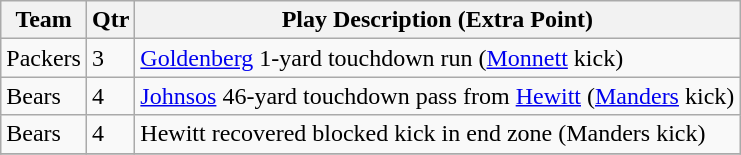<table class="wikitable">
<tr>
<th><strong>Team</strong></th>
<th><strong>Qtr</strong></th>
<th><strong>Play Description (Extra Point)</strong></th>
</tr>
<tr>
<td>Packers</td>
<td>3</td>
<td><a href='#'>Goldenberg</a> 1-yard touchdown run (<a href='#'>Monnett</a> kick)</td>
</tr>
<tr>
<td>Bears</td>
<td>4</td>
<td><a href='#'>Johnsos</a> 46-yard touchdown pass from <a href='#'>Hewitt</a> (<a href='#'>Manders</a> kick)</td>
</tr>
<tr>
<td>Bears</td>
<td>4</td>
<td>Hewitt recovered blocked kick in end zone (Manders kick)</td>
</tr>
<tr>
</tr>
</table>
